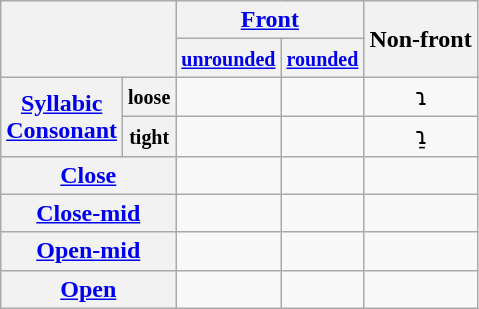<table class="wikitable" style="text-align:center">
<tr>
<th colspan="2" rowspan="2"></th>
<th colspan="2"><a href='#'>Front</a></th>
<th rowspan="2">Non-front</th>
</tr>
<tr>
<th><small><a href='#'>unrounded</a></small></th>
<th><small><a href='#'>rounded</a></small></th>
</tr>
<tr>
<th rowspan="2"><a href='#'>Syllabic</a><br><a href='#'>Consonant</a></th>
<th><small>loose</small></th>
<td></td>
<td></td>
<td>ɿ</td>
</tr>
<tr>
<th><small>tight</small></th>
<td></td>
<td></td>
<td>ɿ̠</td>
</tr>
<tr>
<th colspan="2"><a href='#'>Close</a></th>
<td></td>
<td></td>
<td></td>
</tr>
<tr>
<th colspan="2"><a href='#'>Close-mid</a></th>
<td></td>
<td></td>
<td></td>
</tr>
<tr>
<th colspan="2"><a href='#'>Open-mid</a></th>
<td></td>
<td></td>
<td></td>
</tr>
<tr>
<th colspan="2"><a href='#'>Open</a></th>
<td></td>
<td></td>
<td></td>
</tr>
</table>
